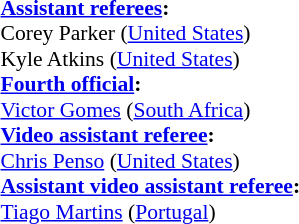<table width=50% style="font-size:90%">
<tr>
<td><br><strong><a href='#'>Assistant referees</a>:</strong>
<br>Corey Parker (<a href='#'>United States</a>)
<br>Kyle Atkins (<a href='#'>United States</a>)
<br><strong><a href='#'>Fourth official</a>:</strong>
<br><a href='#'>Victor Gomes</a> (<a href='#'>South Africa</a>)
<br><strong><a href='#'>Video assistant referee</a>:</strong>
<br><a href='#'>Chris Penso</a> (<a href='#'>United States</a>)
<br><strong><a href='#'>Assistant video assistant referee</a>:</strong>
<br><a href='#'>Tiago Martins</a> (<a href='#'>Portugal</a>)</td>
</tr>
</table>
